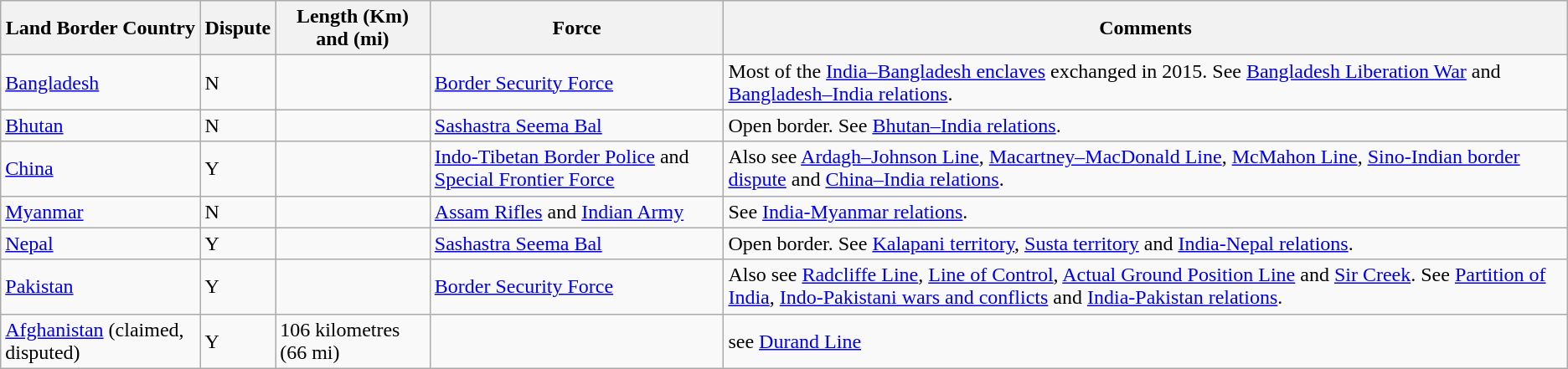<table class="wikitable sortable">
<tr>
<th>Land Border Country</th>
<th>Dispute</th>
<th data-sort-type="number">Length (Km) and (mi)</th>
<th>Force</th>
<th>Comments</th>
</tr>
<tr>
<td> <a href='#'>Bangladesh</a></td>
<td>N</td>
<td></td>
<td><a href='#'>Border Security Force</a></td>
<td>Most of the <a href='#'>India–Bangladesh enclaves</a> exchanged in 2015. See <a href='#'>Bangladesh Liberation War</a> and <a href='#'>Bangladesh–India relations</a>.</td>
</tr>
<tr>
<td> <a href='#'>Bhutan</a></td>
<td>N</td>
<td></td>
<td><a href='#'>Sashastra Seema Bal</a></td>
<td>Open border. See <a href='#'>Bhutan–India relations</a>.</td>
</tr>
<tr>
<td> <a href='#'>China</a></td>
<td>Y</td>
<td></td>
<td><a href='#'>Indo-Tibetan Border Police</a> and <a href='#'>Special Frontier Force</a></td>
<td>Also see <a href='#'>Ardagh–Johnson Line</a>, <a href='#'>Macartney–MacDonald Line</a>,  <a href='#'>McMahon Line</a>, <a href='#'>Sino-Indian border dispute</a> and <a href='#'>China–India relations</a>.</td>
</tr>
<tr>
<td> <a href='#'>Myanmar</a></td>
<td>N</td>
<td></td>
<td><a href='#'>Assam Rifles</a> and <a href='#'>Indian Army</a></td>
<td>See <a href='#'>India-Myanmar relations</a>.</td>
</tr>
<tr>
<td> <a href='#'>Nepal</a></td>
<td>Y</td>
<td></td>
<td><a href='#'>Sashastra Seema Bal</a></td>
<td>Open border. See <a href='#'>Kalapani territory</a>, <a href='#'>Susta territory</a> and <a href='#'>India-Nepal relations</a>.</td>
</tr>
<tr>
<td> <a href='#'>Pakistan</a></td>
<td>Y</td>
<td></td>
<td><a href='#'>Border Security Force</a></td>
<td>Also see <a href='#'>Radcliffe Line</a>, <a href='#'>Line of Control</a>, <a href='#'>Actual Ground Position Line</a> and <a href='#'>Sir Creek</a>. See <a href='#'>Partition of India</a>, <a href='#'>Indo-Pakistani wars and conflicts</a> and <a href='#'>India-Pakistan relations</a>.</td>
</tr>
<tr>
<td> <a href='#'>Afghanistan</a> (claimed, disputed)</td>
<td>Y</td>
<td>106 kilometres (66 mi)</td>
<td></td>
<td>see <a href='#'>Durand Line</a></td>
</tr>
</table>
